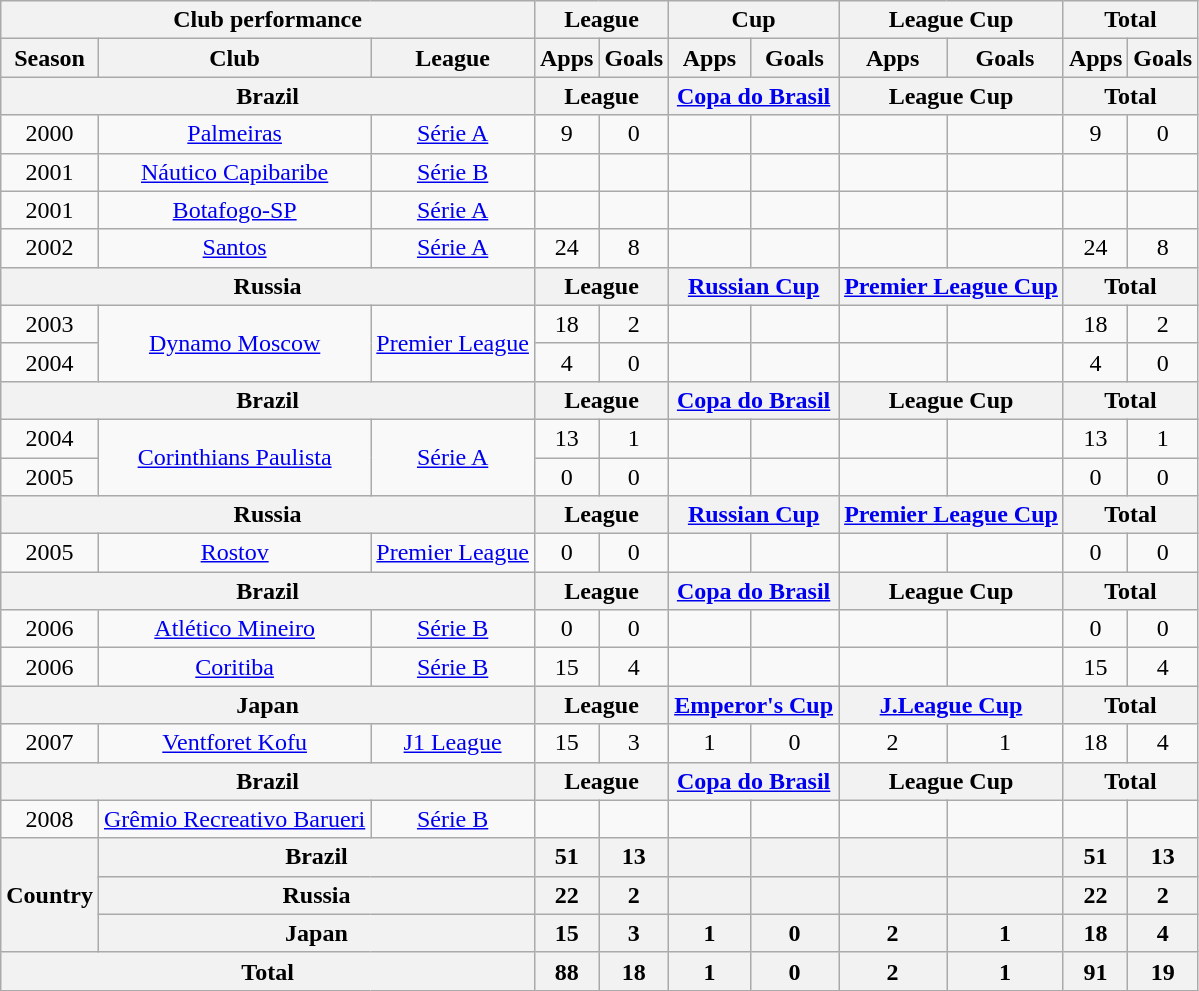<table class="wikitable" style="text-align:center;">
<tr>
<th colspan=3>Club performance</th>
<th colspan=2>League</th>
<th colspan=2>Cup</th>
<th colspan=2>League Cup</th>
<th colspan=2>Total</th>
</tr>
<tr>
<th>Season</th>
<th>Club</th>
<th>League</th>
<th>Apps</th>
<th>Goals</th>
<th>Apps</th>
<th>Goals</th>
<th>Apps</th>
<th>Goals</th>
<th>Apps</th>
<th>Goals</th>
</tr>
<tr>
<th colspan=3>Brazil</th>
<th colspan=2>League</th>
<th colspan=2><a href='#'>Copa do Brasil</a></th>
<th colspan=2>League Cup</th>
<th colspan=2>Total</th>
</tr>
<tr>
<td>2000</td>
<td><a href='#'>Palmeiras</a></td>
<td><a href='#'>Série A</a></td>
<td>9</td>
<td>0</td>
<td></td>
<td></td>
<td></td>
<td></td>
<td>9</td>
<td>0</td>
</tr>
<tr>
<td>2001</td>
<td><a href='#'>Náutico Capibaribe</a></td>
<td><a href='#'>Série B</a></td>
<td></td>
<td></td>
<td></td>
<td></td>
<td></td>
<td></td>
<td></td>
<td></td>
</tr>
<tr>
<td>2001</td>
<td><a href='#'>Botafogo-SP</a></td>
<td><a href='#'>Série A</a></td>
<td></td>
<td></td>
<td></td>
<td></td>
<td></td>
<td></td>
<td></td>
<td></td>
</tr>
<tr>
<td>2002</td>
<td><a href='#'>Santos</a></td>
<td><a href='#'>Série A</a></td>
<td>24</td>
<td>8</td>
<td></td>
<td></td>
<td></td>
<td></td>
<td>24</td>
<td>8</td>
</tr>
<tr>
<th colspan=3>Russia</th>
<th colspan=2>League</th>
<th colspan=2><a href='#'>Russian Cup</a></th>
<th colspan=2><a href='#'>Premier League Cup</a></th>
<th colspan=2>Total</th>
</tr>
<tr>
<td>2003</td>
<td rowspan="2"><a href='#'>Dynamo Moscow</a></td>
<td rowspan="2"><a href='#'>Premier League</a></td>
<td>18</td>
<td>2</td>
<td></td>
<td></td>
<td></td>
<td></td>
<td>18</td>
<td>2</td>
</tr>
<tr>
<td>2004</td>
<td>4</td>
<td>0</td>
<td></td>
<td></td>
<td></td>
<td></td>
<td>4</td>
<td>0</td>
</tr>
<tr>
<th colspan=3>Brazil</th>
<th colspan=2>League</th>
<th colspan=2><a href='#'>Copa do Brasil</a></th>
<th colspan=2>League Cup</th>
<th colspan=2>Total</th>
</tr>
<tr>
<td>2004</td>
<td rowspan="2"><a href='#'>Corinthians Paulista</a></td>
<td rowspan="2"><a href='#'>Série A</a></td>
<td>13</td>
<td>1</td>
<td></td>
<td></td>
<td></td>
<td></td>
<td>13</td>
<td>1</td>
</tr>
<tr>
<td>2005</td>
<td>0</td>
<td>0</td>
<td></td>
<td></td>
<td></td>
<td></td>
<td>0</td>
<td>0</td>
</tr>
<tr>
<th colspan=3>Russia</th>
<th colspan=2>League</th>
<th colspan=2><a href='#'>Russian Cup</a></th>
<th colspan=2><a href='#'>Premier League Cup</a></th>
<th colspan=2>Total</th>
</tr>
<tr>
<td>2005</td>
<td><a href='#'>Rostov</a></td>
<td><a href='#'>Premier League</a></td>
<td>0</td>
<td>0</td>
<td></td>
<td></td>
<td></td>
<td></td>
<td>0</td>
<td>0</td>
</tr>
<tr>
<th colspan=3>Brazil</th>
<th colspan=2>League</th>
<th colspan=2><a href='#'>Copa do Brasil</a></th>
<th colspan=2>League Cup</th>
<th colspan=2>Total</th>
</tr>
<tr>
<td>2006</td>
<td><a href='#'>Atlético Mineiro</a></td>
<td><a href='#'>Série B</a></td>
<td>0</td>
<td>0</td>
<td></td>
<td></td>
<td></td>
<td></td>
<td>0</td>
<td>0</td>
</tr>
<tr>
<td>2006</td>
<td><a href='#'>Coritiba</a></td>
<td><a href='#'>Série B</a></td>
<td>15</td>
<td>4</td>
<td></td>
<td></td>
<td></td>
<td></td>
<td>15</td>
<td>4</td>
</tr>
<tr>
<th colspan=3>Japan</th>
<th colspan=2>League</th>
<th colspan=2><a href='#'>Emperor's Cup</a></th>
<th colspan=2><a href='#'>J.League Cup</a></th>
<th colspan=2>Total</th>
</tr>
<tr>
<td>2007</td>
<td><a href='#'>Ventforet Kofu</a></td>
<td><a href='#'>J1 League</a></td>
<td>15</td>
<td>3</td>
<td>1</td>
<td>0</td>
<td>2</td>
<td>1</td>
<td>18</td>
<td>4</td>
</tr>
<tr>
<th colspan=3>Brazil</th>
<th colspan=2>League</th>
<th colspan=2><a href='#'>Copa do Brasil</a></th>
<th colspan=2>League Cup</th>
<th colspan=2>Total</th>
</tr>
<tr>
<td>2008</td>
<td><a href='#'>Grêmio Recreativo Barueri</a></td>
<td><a href='#'>Série B</a></td>
<td></td>
<td></td>
<td></td>
<td></td>
<td></td>
<td></td>
<td></td>
<td></td>
</tr>
<tr>
<th rowspan=3>Country</th>
<th colspan=2>Brazil</th>
<th>51</th>
<th>13</th>
<th></th>
<th></th>
<th></th>
<th></th>
<th>51</th>
<th>13</th>
</tr>
<tr>
<th colspan=2>Russia</th>
<th>22</th>
<th>2</th>
<th></th>
<th></th>
<th></th>
<th></th>
<th>22</th>
<th>2</th>
</tr>
<tr>
<th colspan=2>Japan</th>
<th>15</th>
<th>3</th>
<th>1</th>
<th>0</th>
<th>2</th>
<th>1</th>
<th>18</th>
<th>4</th>
</tr>
<tr>
<th colspan=3>Total</th>
<th>88</th>
<th>18</th>
<th>1</th>
<th>0</th>
<th>2</th>
<th>1</th>
<th>91</th>
<th>19</th>
</tr>
</table>
